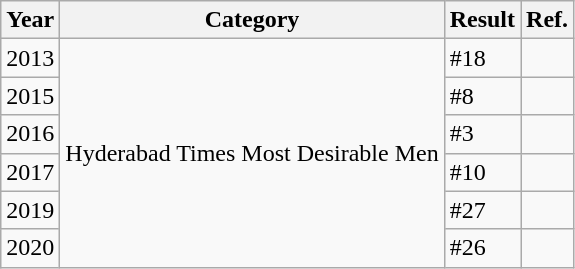<table class="wikitable">
<tr>
<th>Year</th>
<th>Category</th>
<th>Result</th>
<th>Ref.</th>
</tr>
<tr>
<td>2013</td>
<td rowspan="6">Hyderabad Times Most Desirable Men</td>
<td>#18</td>
<td></td>
</tr>
<tr>
<td>2015</td>
<td>#8</td>
<td></td>
</tr>
<tr>
<td>2016</td>
<td>#3</td>
<td></td>
</tr>
<tr>
<td>2017</td>
<td>#10</td>
<td></td>
</tr>
<tr>
<td>2019</td>
<td>#27</td>
<td></td>
</tr>
<tr>
<td>2020</td>
<td>#26</td>
<td></td>
</tr>
</table>
